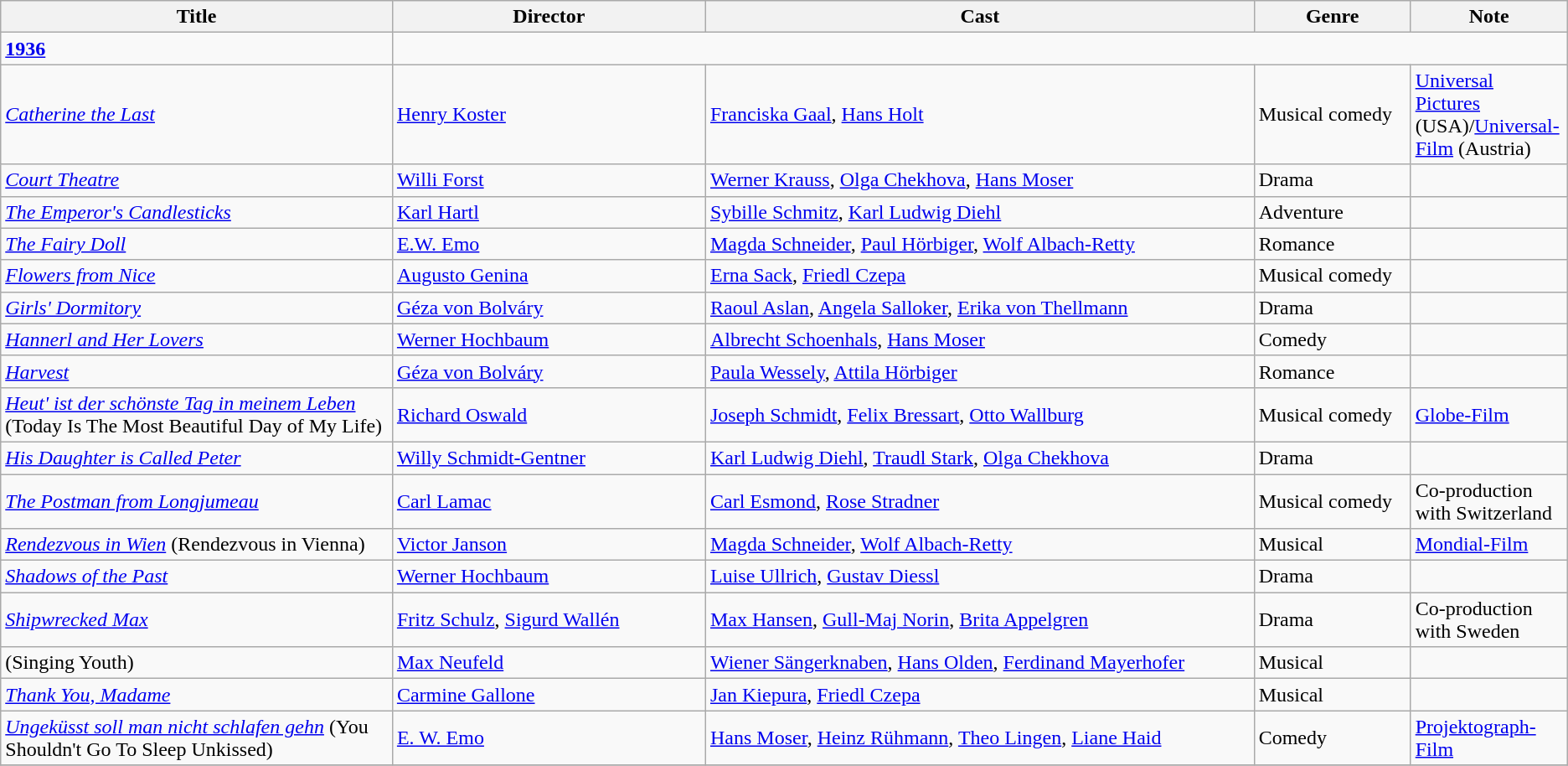<table class="wikitable">
<tr>
<th width=25%>Title</th>
<th width=20%>Director</th>
<th width=35%>Cast</th>
<th width=10%>Genre</th>
<th width=15%>Note</th>
</tr>
<tr>
<td><strong><a href='#'>1936</a></strong></td>
</tr>
<tr>
<td><em><a href='#'>Catherine the Last</a></em></td>
<td><a href='#'>Henry Koster</a></td>
<td><a href='#'>Franciska Gaal</a>, <a href='#'>Hans Holt</a></td>
<td>Musical comedy</td>
<td><a href='#'>Universal Pictures</a> (USA)/<a href='#'>Universal-Film</a> (Austria)</td>
</tr>
<tr>
<td><em><a href='#'>Court Theatre</a></em></td>
<td><a href='#'>Willi Forst</a></td>
<td><a href='#'>Werner Krauss</a>, <a href='#'>Olga Chekhova</a>, <a href='#'>Hans Moser</a></td>
<td>Drama</td>
<td></td>
</tr>
<tr>
<td><em><a href='#'>The Emperor's Candlesticks</a></em></td>
<td><a href='#'>Karl Hartl</a></td>
<td><a href='#'>Sybille Schmitz</a>, <a href='#'>Karl Ludwig Diehl</a></td>
<td>Adventure</td>
<td></td>
</tr>
<tr>
<td><em><a href='#'>The Fairy Doll</a></em></td>
<td><a href='#'>E.W. Emo</a></td>
<td><a href='#'>Magda Schneider</a>, <a href='#'>Paul Hörbiger</a>, <a href='#'>Wolf Albach-Retty</a></td>
<td>Romance</td>
<td></td>
</tr>
<tr>
<td><em><a href='#'>Flowers from Nice</a></em></td>
<td><a href='#'>Augusto Genina</a></td>
<td><a href='#'>Erna Sack</a>, <a href='#'>Friedl Czepa</a></td>
<td>Musical comedy</td>
<td></td>
</tr>
<tr>
<td><em><a href='#'>Girls' Dormitory</a></em></td>
<td><a href='#'>Géza von Bolváry</a></td>
<td><a href='#'>Raoul Aslan</a>, <a href='#'>Angela Salloker</a>, <a href='#'>Erika von Thellmann</a></td>
<td>Drama</td>
<td></td>
</tr>
<tr>
<td><em><a href='#'>Hannerl and Her Lovers</a></em></td>
<td><a href='#'>Werner Hochbaum</a></td>
<td><a href='#'>Albrecht Schoenhals</a>, <a href='#'>Hans Moser</a></td>
<td>Comedy</td>
<td></td>
</tr>
<tr>
<td><em><a href='#'>Harvest</a></em></td>
<td><a href='#'>Géza von Bolváry</a></td>
<td><a href='#'>Paula Wessely</a>, <a href='#'>Attila Hörbiger</a></td>
<td>Romance</td>
<td></td>
</tr>
<tr>
<td><em><a href='#'>Heut' ist der schönste Tag in meinem Leben</a></em> (Today Is The Most Beautiful Day of My Life)</td>
<td><a href='#'>Richard Oswald</a></td>
<td><a href='#'>Joseph Schmidt</a>, <a href='#'>Felix Bressart</a>, <a href='#'>Otto Wallburg</a></td>
<td>Musical comedy</td>
<td><a href='#'>Globe-Film</a></td>
</tr>
<tr>
<td><em><a href='#'>His Daughter is Called Peter</a></em></td>
<td><a href='#'>Willy Schmidt-Gentner</a></td>
<td><a href='#'>Karl Ludwig Diehl</a>, <a href='#'>Traudl Stark</a>, <a href='#'>Olga Chekhova</a></td>
<td>Drama</td>
<td></td>
</tr>
<tr>
<td><em><a href='#'>The Postman from Longjumeau</a></em></td>
<td><a href='#'>Carl Lamac</a></td>
<td><a href='#'>Carl Esmond</a>, <a href='#'>Rose Stradner</a></td>
<td>Musical comedy</td>
<td>Co-production with Switzerland</td>
</tr>
<tr>
<td><em><a href='#'>Rendezvous in Wien</a></em> (Rendezvous in Vienna)</td>
<td><a href='#'>Victor Janson</a></td>
<td><a href='#'>Magda Schneider</a>, <a href='#'>Wolf Albach-Retty</a></td>
<td>Musical</td>
<td><a href='#'>Mondial-Film</a></td>
</tr>
<tr>
<td><em><a href='#'>Shadows of the Past</a></em></td>
<td><a href='#'>Werner Hochbaum</a></td>
<td><a href='#'>Luise Ullrich</a>, <a href='#'>Gustav Diessl</a></td>
<td>Drama</td>
<td></td>
</tr>
<tr>
<td><em><a href='#'>Shipwrecked Max</a></em></td>
<td><a href='#'>Fritz Schulz</a>,  <a href='#'>Sigurd Wallén</a></td>
<td><a href='#'>Max Hansen</a>, <a href='#'>Gull-Maj Norin</a>, <a href='#'>Brita Appelgren</a></td>
<td>Drama</td>
<td>Co-production with Sweden</td>
</tr>
<tr>
<td><em></em> (Singing Youth)</td>
<td><a href='#'>Max Neufeld</a></td>
<td><a href='#'>Wiener Sängerknaben</a>, <a href='#'>Hans Olden</a>, <a href='#'>Ferdinand Mayerhofer</a></td>
<td>Musical</td>
<td></td>
</tr>
<tr>
<td><em><a href='#'>Thank You, Madame</a></em></td>
<td><a href='#'>Carmine Gallone</a></td>
<td><a href='#'>Jan Kiepura</a>, <a href='#'>Friedl Czepa</a></td>
<td>Musical</td>
<td></td>
</tr>
<tr>
<td><em><a href='#'>Ungeküsst soll man nicht schlafen gehn</a></em>  (You Shouldn't Go To Sleep Unkissed)</td>
<td><a href='#'>E. W. Emo</a></td>
<td><a href='#'>Hans Moser</a>, <a href='#'>Heinz Rühmann</a>, <a href='#'>Theo Lingen</a>, <a href='#'>Liane Haid</a></td>
<td>Comedy</td>
<td><a href='#'>Projektograph-Film</a></td>
</tr>
<tr>
</tr>
</table>
